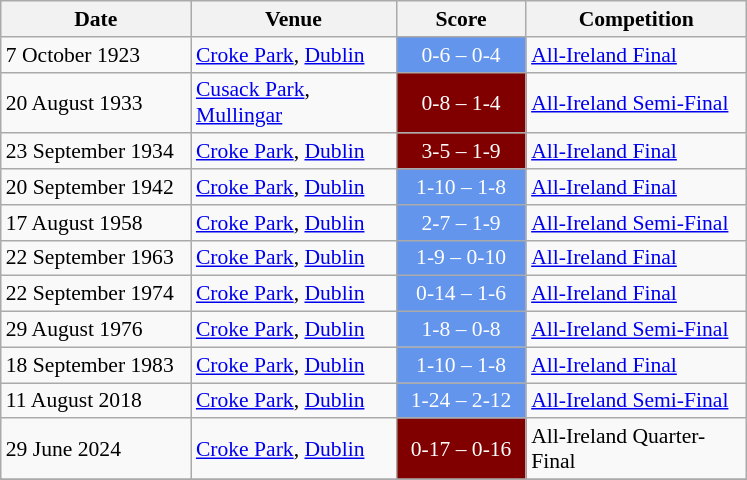<table | class="wikitable" style="font-size:90%">
<tr>
<th width=120>Date</th>
<th width=130>Venue</th>
<th width=80>Score</th>
<th width=140>Competition</th>
</tr>
<tr>
<td>7 October 1923</td>
<td><a href='#'>Croke Park</a>, <a href='#'>Dublin</a></td>
<td align="center" style="background:#6495ED; color:#Ffffff">0-6 – 0-4</td>
<td><a href='#'>All-Ireland Final</a></td>
</tr>
<tr>
<td>20 August 1933</td>
<td><a href='#'>Cusack Park</a>, <a href='#'>Mullingar</a></td>
<td align="center" style="background:#800000; color:#Ffffff">0-8 – 1-4</td>
<td><a href='#'>All-Ireland Semi-Final</a></td>
</tr>
<tr>
<td>23 September 1934</td>
<td><a href='#'>Croke Park</a>, <a href='#'>Dublin</a></td>
<td align="center" style="background:#800000; color:#Ffffff">3-5 – 1-9</td>
<td><a href='#'>All-Ireland Final</a></td>
</tr>
<tr>
<td>20 September 1942</td>
<td><a href='#'>Croke Park</a>, <a href='#'>Dublin</a></td>
<td align="center" style="background:#6495ED; color:#Ffffff">1-10 – 1-8</td>
<td><a href='#'>All-Ireland Final</a></td>
</tr>
<tr>
<td>17 August 1958</td>
<td><a href='#'>Croke Park</a>, <a href='#'>Dublin</a></td>
<td align="center" style="background:#6495ED; color:#Ffffff">2-7 – 1-9</td>
<td><a href='#'>All-Ireland Semi-Final</a></td>
</tr>
<tr>
<td>22 September 1963</td>
<td><a href='#'>Croke Park</a>, <a href='#'>Dublin</a></td>
<td align="center" style="background:#6495ED; color:#Ffffff">1-9 – 0-10</td>
<td><a href='#'>All-Ireland Final</a></td>
</tr>
<tr>
<td>22 September 1974</td>
<td><a href='#'>Croke Park</a>, <a href='#'>Dublin</a></td>
<td align="center" style="background:#6495ED; color:#Ffffff">0-14 – 1-6</td>
<td><a href='#'>All-Ireland Final</a></td>
</tr>
<tr>
<td>29 August 1976</td>
<td><a href='#'>Croke Park</a>, <a href='#'>Dublin</a></td>
<td align="center" style="background:#6495ED; color:#Ffffff">1-8 – 0-8</td>
<td><a href='#'>All-Ireland Semi-Final</a></td>
</tr>
<tr>
<td>18 September 1983</td>
<td><a href='#'>Croke Park</a>, <a href='#'>Dublin</a></td>
<td align="center" style="background:#6495ED; color:#Ffffff">1-10 – 1-8</td>
<td><a href='#'>All-Ireland Final</a></td>
</tr>
<tr>
<td>11 August 2018</td>
<td><a href='#'>Croke Park</a>, <a href='#'>Dublin</a></td>
<td align="center" style="background:#6495ED; color:#Ffffff">1-24 – 2-12</td>
<td><a href='#'>All-Ireland Semi-Final</a></td>
</tr>
<tr>
<td>29 June 2024</td>
<td><a href='#'>Croke Park</a>, <a href='#'>Dublin</a></td>
<td align="center" style="background:#800000; color:#Ffffff">0-17 – 0-16</td>
<td 2024 All-Ireland Senior Football Championship Final>All-Ireland Quarter-Final</td>
</tr>
<tr>
</tr>
</table>
